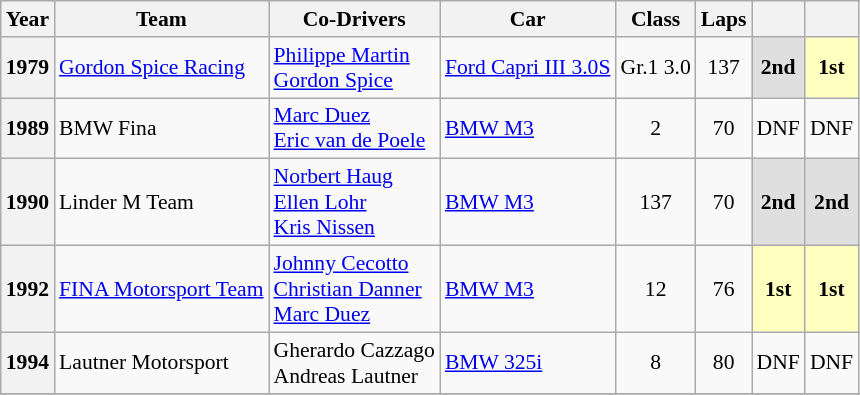<table class="wikitable" style="text-align:center; font-size:90%">
<tr>
<th>Year</th>
<th>Team</th>
<th>Co-Drivers</th>
<th>Car</th>
<th>Class</th>
<th>Laps</th>
<th></th>
<th></th>
</tr>
<tr>
<th>1979</th>
<td align="left"> <a href='#'>Gordon Spice Racing</a></td>
<td align="left"> <a href='#'>Philippe Martin</a><br> <a href='#'>Gordon Spice</a></td>
<td align="left"><a href='#'>Ford Capri III 3.0S</a></td>
<td>Gr.1 3.0</td>
<td>137</td>
<th style="background:#DFDFDF;">2nd</th>
<th style="background:#FFFFBF;">1st</th>
</tr>
<tr>
<th>1989</th>
<td align="left"> BMW Fina</td>
<td align="left"> <a href='#'>Marc Duez</a><br> <a href='#'>Eric van de Poele</a><br></td>
<td align="left"><a href='#'>BMW M3</a></td>
<td>2</td>
<td>70</td>
<td>DNF</td>
<td>DNF</td>
</tr>
<tr>
<th>1990</th>
<td align="left"> Linder M Team</td>
<td align="left"> <a href='#'>Norbert Haug</a><br> <a href='#'>Ellen Lohr</a><br> <a href='#'>Kris Nissen</a></td>
<td align="left"><a href='#'>BMW M3</a></td>
<td>137</td>
<td>70</td>
<th style="background:#DFDFDF;">2nd</th>
<th style="background:#DFDFDF;">2nd</th>
</tr>
<tr>
<th>1992</th>
<td align="left"> <a href='#'>FINA Motorsport Team</a></td>
<td align="left"> <a href='#'>Johnny Cecotto</a><br> <a href='#'>Christian Danner</a><br> <a href='#'>Marc Duez</a></td>
<td align="left"><a href='#'>BMW M3</a></td>
<td>12</td>
<td>76</td>
<th style="background:#FFFFBF;">1st</th>
<th style="background:#FFFFBF;">1st</th>
</tr>
<tr>
<th>1994</th>
<td align="left"> Lautner Motorsport</td>
<td align="left"> Gherardo Cazzago<br> Andreas Lautner</td>
<td align="left"><a href='#'>BMW 325i</a></td>
<td>8</td>
<td>80</td>
<td>DNF</td>
<td>DNF</td>
</tr>
<tr>
</tr>
</table>
